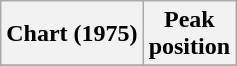<table class="wikitable plainrowheaders" style="text-align:center">
<tr>
<th scope="col">Chart (1975)</th>
<th scope="col">Peak<br>position</th>
</tr>
<tr>
</tr>
</table>
